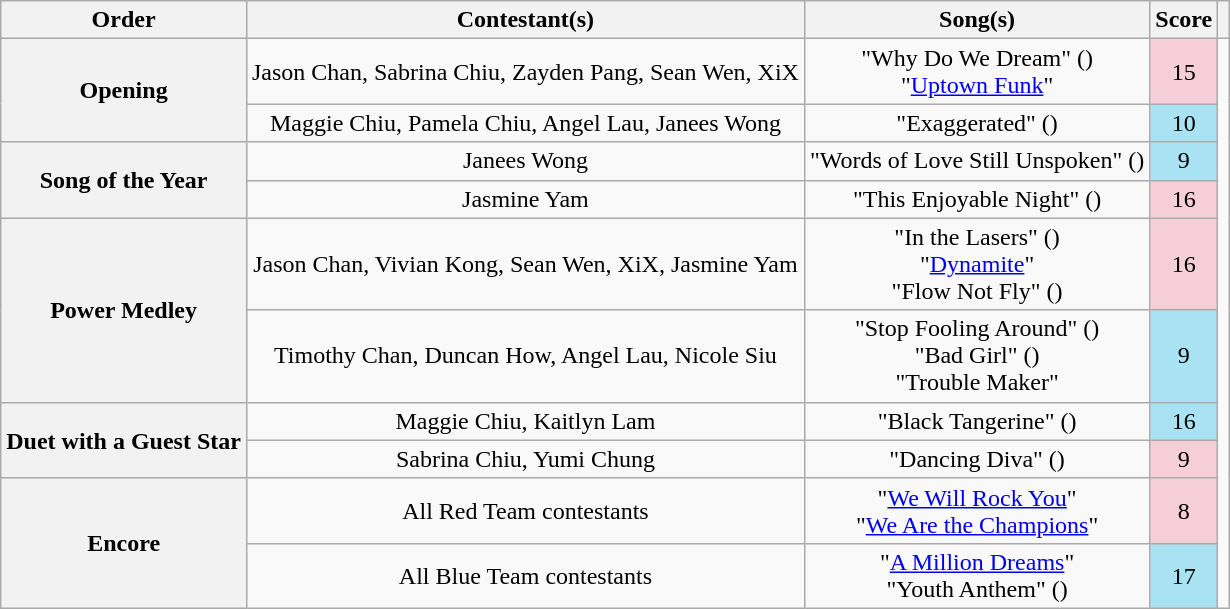<table class="wikitable unsortable" style="text-align:center; line-height:18px;">
<tr>
<th scope="col">Order</th>
<th scope="col">Contestant(s)</th>
<th scope="col">Song(s)</th>
<th scope="col">Score<br></th>
<th></th>
</tr>
<tr>
<th scope="row" rowspan="2">Opening</th>
<td>Jason Chan, Sabrina Chiu, Zayden Pang, Sean Wen, XiX</td>
<td>"Why Do We Dream" () <br>"<a href='#'>Uptown Funk</a>" </td>
<td style="background:#F6CED8;">15</td>
<td rowspan="10"></td>
</tr>
<tr>
<td>Maggie Chiu, Pamela Chiu, Angel Lau, Janees Wong</td>
<td>"Exaggerated" () </td>
<td style="background:#A9E2F3;">10</td>
</tr>
<tr>
<th scope="row" rowspan="2">Song of the Year</th>
<td>Janees Wong</td>
<td>"Words of Love Still Unspoken" () </td>
<td style="background:#A9E2F3;">9</td>
</tr>
<tr>
<td>Jasmine Yam</td>
<td>"This Enjoyable Night" () </td>
<td style="background:#F6CED8;">16</td>
</tr>
<tr>
<th scope="row" rowspan="2">Power Medley</th>
<td>Jason Chan, Vivian Kong, Sean Wen, XiX, Jasmine Yam</td>
<td>"In the Lasers" () <br>"<a href='#'>Dynamite</a>" <br>"Flow Not Fly" () </td>
<td style="background:#F6CED8;">16</td>
</tr>
<tr>
<td>Timothy Chan, Duncan How, Angel Lau, Nicole Siu</td>
<td>"Stop Fooling Around" () <br>"Bad Girl" () <br>"Trouble Maker" </td>
<td style="background:#A9E2F3;">9</td>
</tr>
<tr>
<th scope="row" rowspan="2">Duet with a Guest Star<br></th>
<td>Maggie Chiu, Kaitlyn Lam</td>
<td>"Black Tangerine" () </td>
<td style="background:#A9E2F3;">16</td>
</tr>
<tr>
<td>Sabrina Chiu, Yumi Chung</td>
<td>"Dancing Diva" () </td>
<td style="background:#F6CED8;">9</td>
</tr>
<tr>
<th scope="row" rowspan="2">Encore</th>
<td>All Red Team contestants</td>
<td>"<a href='#'>We Will Rock You</a>"<br>"<a href='#'>We Are the Champions</a>" </td>
<td style="background:#F6CED8;">8</td>
</tr>
<tr>
<td>All Blue Team contestants</td>
<td>"<a href='#'>A Million Dreams</a>" <br>"Youth Anthem" () </td>
<td style="background:#A9E2F3;">17</td>
</tr>
</table>
